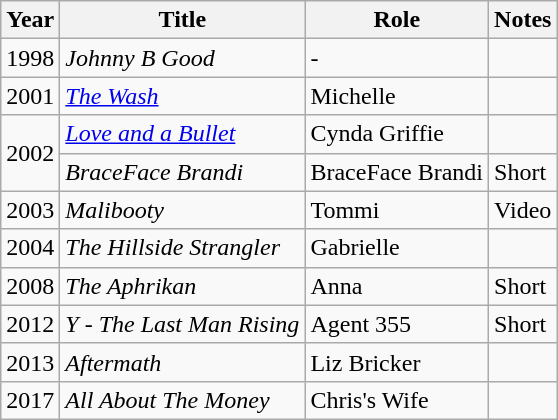<table class="wikitable plainrowheaders sortable" style="margin-right: 0;">
<tr>
<th scope="col">Year</th>
<th scope="col">Title</th>
<th scope="col">Role</th>
<th scope="col" class="unsortable">Notes</th>
</tr>
<tr>
<td>1998</td>
<td><em>Johnny B Good</em></td>
<td>-</td>
<td></td>
</tr>
<tr>
<td>2001</td>
<td><em><a href='#'>The Wash</a></em></td>
<td>Michelle</td>
<td></td>
</tr>
<tr>
<td rowspan=2>2002</td>
<td><em><a href='#'>Love and a Bullet</a></em></td>
<td>Cynda Griffie</td>
<td></td>
</tr>
<tr>
<td><em>BraceFace Brandi</em></td>
<td>BraceFace Brandi</td>
<td>Short</td>
</tr>
<tr>
<td>2003</td>
<td><em>Malibooty</em></td>
<td>Tommi</td>
<td>Video</td>
</tr>
<tr>
<td>2004</td>
<td><em>The Hillside Strangler</em></td>
<td>Gabrielle</td>
<td></td>
</tr>
<tr>
<td>2008</td>
<td><em>The Aphrikan</em></td>
<td>Anna</td>
<td>Short</td>
</tr>
<tr>
<td>2012</td>
<td><em>Y - The Last Man Rising</em></td>
<td>Agent 355</td>
<td>Short</td>
</tr>
<tr>
<td>2013</td>
<td><em>Aftermath</em></td>
<td>Liz Bricker</td>
<td></td>
</tr>
<tr>
<td>2017</td>
<td><em>All About The Money</em></td>
<td>Chris's Wife</td>
<td></td>
</tr>
</table>
